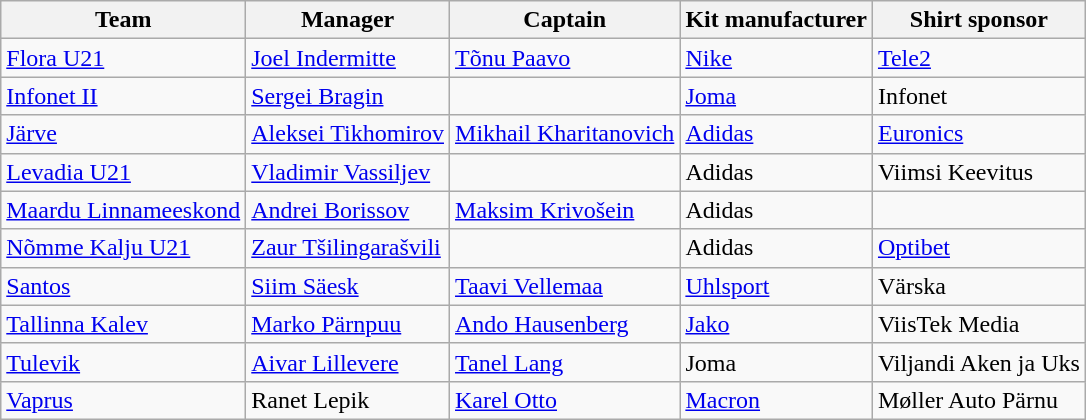<table class="wikitable sortable" style="text-align: left;">
<tr>
<th>Team</th>
<th>Manager</th>
<th>Captain</th>
<th>Kit manufacturer</th>
<th>Shirt sponsor</th>
</tr>
<tr>
<td><a href='#'>Flora U21</a></td>
<td> <a href='#'>Joel Indermitte</a></td>
<td> <a href='#'>Tõnu Paavo</a></td>
<td><a href='#'>Nike</a></td>
<td><a href='#'>Tele2</a></td>
</tr>
<tr>
<td><a href='#'>Infonet II</a></td>
<td> <a href='#'>Sergei Bragin</a></td>
<td></td>
<td><a href='#'>Joma</a></td>
<td>Infonet</td>
</tr>
<tr>
<td><a href='#'>Järve</a></td>
<td> <a href='#'>Aleksei Tikhomirov</a></td>
<td> <a href='#'>Mikhail Kharitanovich</a></td>
<td><a href='#'>Adidas</a></td>
<td><a href='#'>Euronics</a></td>
</tr>
<tr>
<td><a href='#'>Levadia U21</a></td>
<td> <a href='#'>Vladimir Vassiljev</a></td>
<td></td>
<td>Adidas</td>
<td>Viimsi Keevitus</td>
</tr>
<tr>
<td><a href='#'>Maardu Linnameeskond</a></td>
<td> <a href='#'>Andrei Borissov</a></td>
<td> <a href='#'>Maksim Krivošein</a></td>
<td>Adidas</td>
<td></td>
</tr>
<tr>
<td><a href='#'>Nõmme Kalju U21</a></td>
<td> <a href='#'>Zaur Tšilingarašvili</a></td>
<td></td>
<td>Adidas</td>
<td><a href='#'>Optibet</a></td>
</tr>
<tr>
<td><a href='#'>Santos</a></td>
<td> <a href='#'>Siim Säesk</a></td>
<td> <a href='#'>Taavi Vellemaa</a></td>
<td><a href='#'>Uhlsport</a></td>
<td>Värska</td>
</tr>
<tr>
<td><a href='#'>Tallinna Kalev</a></td>
<td> <a href='#'>Marko Pärnpuu</a></td>
<td> <a href='#'>Ando Hausenberg</a></td>
<td><a href='#'>Jako</a></td>
<td>ViisTek Media</td>
</tr>
<tr>
<td><a href='#'>Tulevik</a></td>
<td> <a href='#'>Aivar Lillevere</a></td>
<td> <a href='#'>Tanel Lang</a></td>
<td>Joma</td>
<td>Viljandi Aken ja Uks</td>
</tr>
<tr>
<td><a href='#'>Vaprus</a></td>
<td> Ranet Lepik</td>
<td> <a href='#'>Karel Otto</a></td>
<td><a href='#'>Macron</a></td>
<td>Møller Auto Pärnu</td>
</tr>
</table>
